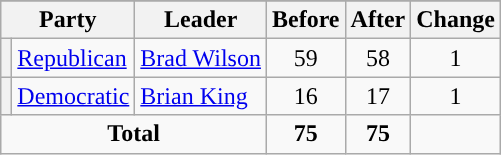<table class="wikitable" style="text-align:center;">
<tr>
</tr>
<tr>
<th colspan=2>Party</th>
<th>Leader</th>
<th>Before</th>
<th>After</th>
<th>Change</th>
</tr>
<tr>
<th style="background-color:"></th>
<td style="text-align:left;"><a href='#'>Republican</a></td>
<td style="text-align:left;"><a href='#'>Brad Wilson</a></td>
<td>59</td>
<td>58</td>
<td> 1</td>
</tr>
<tr>
<th style="background-color:"></th>
<td style="text-align:left;"><a href='#'>Democratic</a></td>
<td style="text-align:left;"><a href='#'>Brian King</a></td>
<td>16</td>
<td>17</td>
<td> 1</td>
</tr>
<tr>
<td colspan=3><strong>Total</strong></td>
<td><strong>75</strong></td>
<td><strong>75</strong></td>
<td></td>
</tr>
</table>
